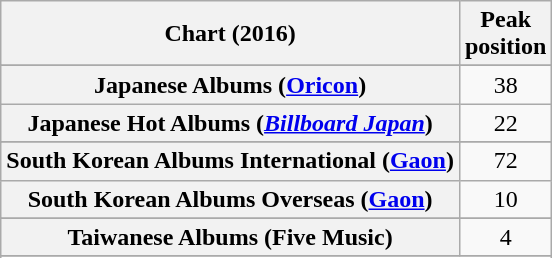<table class="wikitable sortable plainrowheaders" style="text-align:center">
<tr>
<th scope="col">Chart (2016)</th>
<th scope="col">Peak<br> position</th>
</tr>
<tr>
</tr>
<tr>
</tr>
<tr>
</tr>
<tr>
</tr>
<tr>
<th scope="row">Japanese Albums (<a href='#'>Oricon</a>)</th>
<td>38</td>
</tr>
<tr>
<th scope="row">Japanese Hot Albums (<em><a href='#'>Billboard Japan</a></em>)</th>
<td>22</td>
</tr>
<tr>
</tr>
<tr>
</tr>
<tr>
</tr>
<tr>
<th scope="row">South Korean Albums International (<a href='#'>Gaon</a>)</th>
<td>72</td>
</tr>
<tr>
<th scope="row">South Korean Albums Overseas (<a href='#'>Gaon</a>)</th>
<td>10</td>
</tr>
<tr>
</tr>
<tr>
</tr>
<tr>
<th scope="row">Taiwanese Albums (Five Music)</th>
<td>4</td>
</tr>
<tr>
</tr>
<tr>
</tr>
</table>
